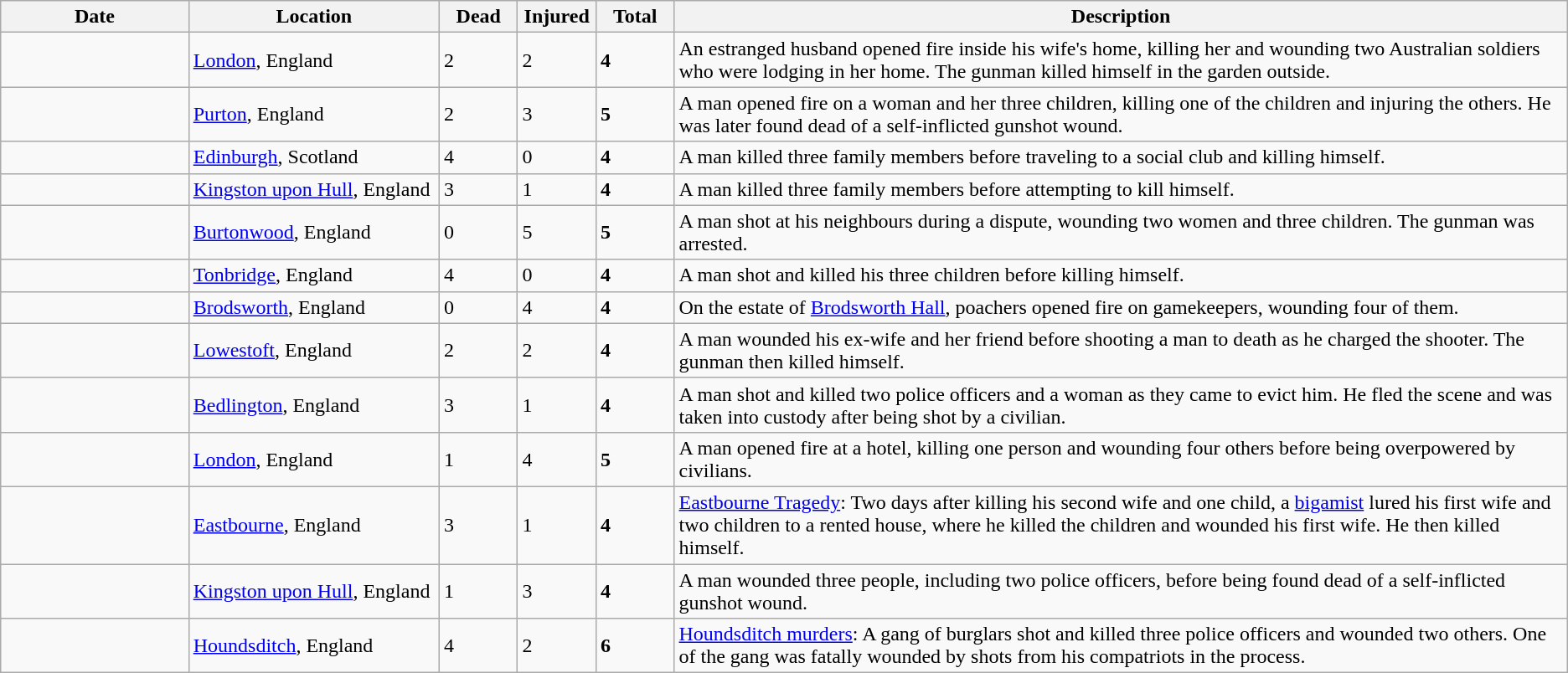<table class="wikitable sortable mw-datatable">
<tr>
<th width=12%>Date</th>
<th width=16%>Location</th>
<th width=5%>Dead</th>
<th width=5%>Injured</th>
<th width=5%>Total</th>
<th width=60%>Description</th>
</tr>
<tr>
<td></td>
<td><a href='#'>London</a>, England</td>
<td>2</td>
<td>2</td>
<td><strong>4</strong></td>
<td>An estranged husband opened fire inside his wife's home, killing her and wounding two Australian soldiers who were lodging in her home. The gunman killed himself in the garden outside.</td>
</tr>
<tr>
<td></td>
<td><a href='#'>Purton</a>, England</td>
<td>2</td>
<td>3</td>
<td><strong>5</strong></td>
<td>A man opened fire on a woman and her three children, killing one of the children and injuring the others. He was later found dead of a self-inflicted gunshot wound.</td>
</tr>
<tr>
<td></td>
<td><a href='#'>Edinburgh</a>, Scotland</td>
<td>4</td>
<td>0</td>
<td><strong>4</strong></td>
<td>A man killed three family members before traveling to a social club and killing himself.</td>
</tr>
<tr>
<td></td>
<td><a href='#'>Kingston upon Hull</a>, England</td>
<td>3</td>
<td>1</td>
<td><strong>4</strong></td>
<td>A man killed three family members before attempting to kill himself.</td>
</tr>
<tr>
<td></td>
<td><a href='#'>Burtonwood</a>, England</td>
<td>0</td>
<td>5</td>
<td><strong>5</strong></td>
<td>A man shot at his neighbours during a dispute, wounding two women and three children. The gunman was arrested.</td>
</tr>
<tr>
<td></td>
<td><a href='#'>Tonbridge</a>, England</td>
<td>4</td>
<td>0</td>
<td><strong>4</strong></td>
<td>A man shot and killed his three children before killing himself.</td>
</tr>
<tr>
<td></td>
<td><a href='#'>Brodsworth</a>, England</td>
<td>0</td>
<td>4</td>
<td><strong>4</strong></td>
<td>On the estate of <a href='#'>Brodsworth Hall</a>, poachers opened fire on gamekeepers, wounding four of them.</td>
</tr>
<tr>
<td></td>
<td><a href='#'>Lowestoft</a>, England</td>
<td>2</td>
<td>2</td>
<td><strong>4</strong></td>
<td>A man wounded his ex-wife and her friend before shooting a man to death as he charged the shooter. The gunman then killed himself.</td>
</tr>
<tr>
<td></td>
<td><a href='#'>Bedlington</a>, England</td>
<td>3</td>
<td>1</td>
<td><strong>4</strong></td>
<td>A man shot and killed two police officers and a woman as they came to evict him. He fled the scene and was taken into custody after being shot by a civilian.</td>
</tr>
<tr>
<td></td>
<td><a href='#'>London</a>, England</td>
<td>1</td>
<td>4</td>
<td><strong>5</strong></td>
<td>A man opened fire at a hotel, killing one person and wounding four others before being overpowered by civilians.</td>
</tr>
<tr>
<td></td>
<td><a href='#'>Eastbourne</a>, England</td>
<td>3</td>
<td>1</td>
<td><strong>4</strong></td>
<td><a href='#'>Eastbourne Tragedy</a>: Two days after killing his second wife and one child, a <a href='#'>bigamist</a> lured his first wife and two children to a rented house, where he killed the children and wounded his first wife. He then killed himself.</td>
</tr>
<tr>
<td></td>
<td><a href='#'>Kingston upon Hull</a>, England</td>
<td>1</td>
<td>3</td>
<td><strong>4</strong></td>
<td>A man wounded three people, including two police officers, before being found dead of a self-inflicted gunshot wound.</td>
</tr>
<tr>
<td></td>
<td><a href='#'>Houndsditch</a>, England</td>
<td>4</td>
<td>2</td>
<td><strong>6</strong></td>
<td><a href='#'>Houndsditch murders</a>: A gang of burglars shot and killed three police officers and wounded two others. One of the gang was fatally wounded by shots from his compatriots in the process.</td>
</tr>
</table>
